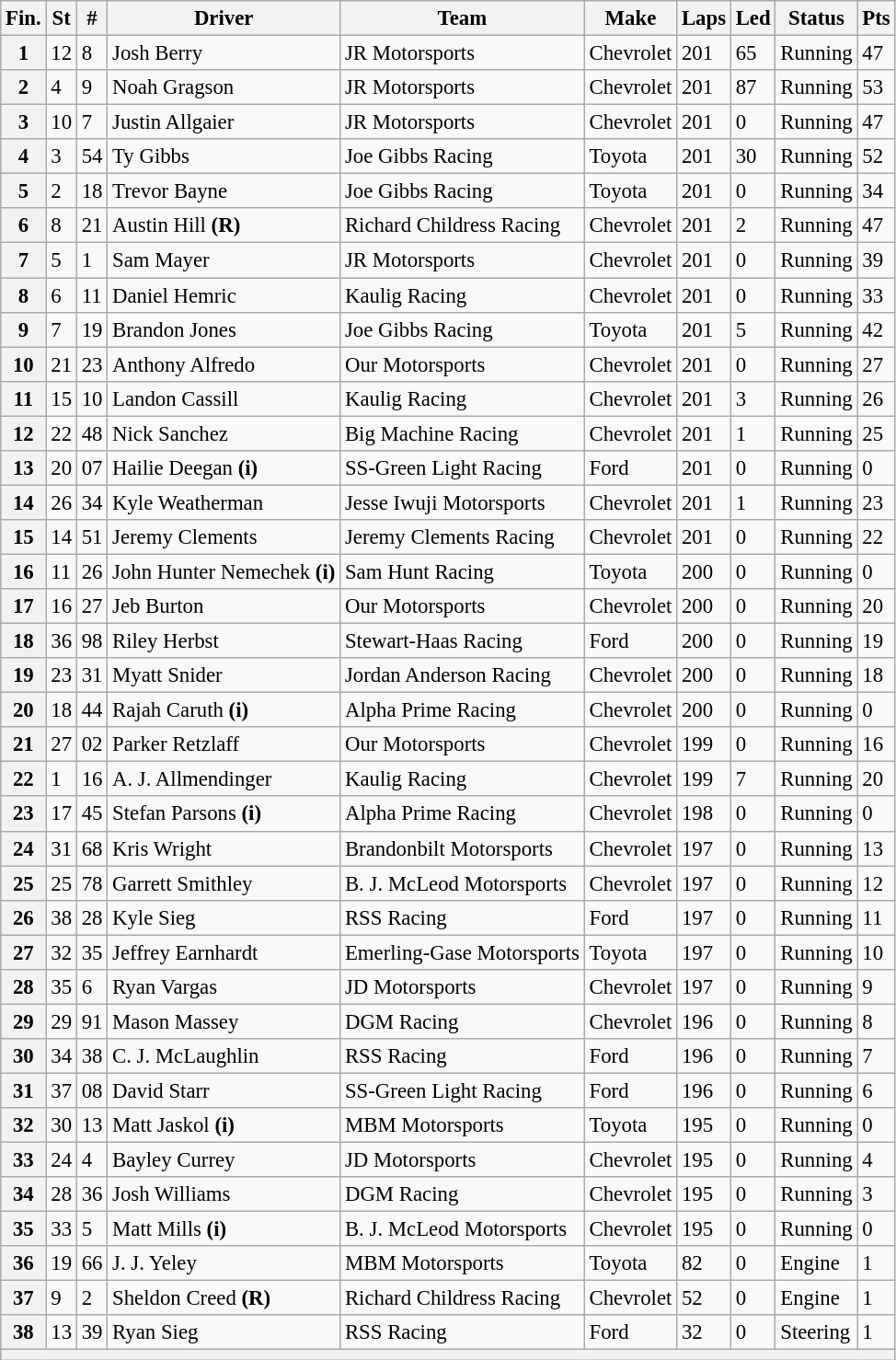<table class="wikitable" style="font-size:95%">
<tr>
<th>Fin.</th>
<th>St</th>
<th>#</th>
<th>Driver</th>
<th>Team</th>
<th>Make</th>
<th>Laps</th>
<th>Led</th>
<th>Status</th>
<th>Pts</th>
</tr>
<tr>
<th>1</th>
<td>12</td>
<td>8</td>
<td>Josh Berry</td>
<td>JR Motorsports</td>
<td>Chevrolet</td>
<td>201</td>
<td>65</td>
<td>Running</td>
<td>47</td>
</tr>
<tr>
<th>2</th>
<td>4</td>
<td>9</td>
<td>Noah Gragson</td>
<td>JR Motorsports</td>
<td>Chevrolet</td>
<td>201</td>
<td>87</td>
<td>Running</td>
<td>53</td>
</tr>
<tr>
<th>3</th>
<td>10</td>
<td>7</td>
<td>Justin Allgaier</td>
<td>JR Motorsports</td>
<td>Chevrolet</td>
<td>201</td>
<td>0</td>
<td>Running</td>
<td>47</td>
</tr>
<tr>
<th>4</th>
<td>3</td>
<td>54</td>
<td>Ty Gibbs</td>
<td>Joe Gibbs Racing</td>
<td>Toyota</td>
<td>201</td>
<td>30</td>
<td>Running</td>
<td>52</td>
</tr>
<tr>
<th>5</th>
<td>2</td>
<td>18</td>
<td>Trevor Bayne</td>
<td>Joe Gibbs Racing</td>
<td>Toyota</td>
<td>201</td>
<td>0</td>
<td>Running</td>
<td>34</td>
</tr>
<tr>
<th>6</th>
<td>8</td>
<td>21</td>
<td>Austin Hill <strong>(R)</strong></td>
<td>Richard Childress Racing</td>
<td>Chevrolet</td>
<td>201</td>
<td>2</td>
<td>Running</td>
<td>47</td>
</tr>
<tr>
<th>7</th>
<td>5</td>
<td>1</td>
<td>Sam Mayer</td>
<td>JR Motorsports</td>
<td>Chevrolet</td>
<td>201</td>
<td>0</td>
<td>Running</td>
<td>39</td>
</tr>
<tr>
<th>8</th>
<td>6</td>
<td>11</td>
<td>Daniel Hemric</td>
<td>Kaulig Racing</td>
<td>Chevrolet</td>
<td>201</td>
<td>0</td>
<td>Running</td>
<td>33</td>
</tr>
<tr>
<th>9</th>
<td>7</td>
<td>19</td>
<td>Brandon Jones</td>
<td>Joe Gibbs Racing</td>
<td>Toyota</td>
<td>201</td>
<td>5</td>
<td>Running</td>
<td>42</td>
</tr>
<tr>
<th>10</th>
<td>21</td>
<td>23</td>
<td>Anthony Alfredo</td>
<td>Our Motorsports</td>
<td>Chevrolet</td>
<td>201</td>
<td>0</td>
<td>Running</td>
<td>27</td>
</tr>
<tr>
<th>11</th>
<td>15</td>
<td>10</td>
<td>Landon Cassill</td>
<td>Kaulig Racing</td>
<td>Chevrolet</td>
<td>201</td>
<td>3</td>
<td>Running</td>
<td>26</td>
</tr>
<tr>
<th>12</th>
<td>22</td>
<td>48</td>
<td>Nick Sanchez</td>
<td>Big Machine Racing</td>
<td>Chevrolet</td>
<td>201</td>
<td>1</td>
<td>Running</td>
<td>25</td>
</tr>
<tr>
<th>13</th>
<td>20</td>
<td>07</td>
<td>Hailie Deegan <strong>(i)</strong></td>
<td>SS-Green Light Racing</td>
<td>Ford</td>
<td>201</td>
<td>0</td>
<td>Running</td>
<td>0</td>
</tr>
<tr>
<th>14</th>
<td>26</td>
<td>34</td>
<td>Kyle Weatherman</td>
<td>Jesse Iwuji Motorsports</td>
<td>Chevrolet</td>
<td>201</td>
<td>1</td>
<td>Running</td>
<td>23</td>
</tr>
<tr>
<th>15</th>
<td>14</td>
<td>51</td>
<td>Jeremy Clements</td>
<td>Jeremy Clements Racing</td>
<td>Chevrolet</td>
<td>201</td>
<td>0</td>
<td>Running</td>
<td>22</td>
</tr>
<tr>
<th>16</th>
<td>11</td>
<td>26</td>
<td>John Hunter Nemechek <strong>(i)</strong></td>
<td>Sam Hunt Racing</td>
<td>Toyota</td>
<td>200</td>
<td>0</td>
<td>Running</td>
<td>0</td>
</tr>
<tr>
<th>17</th>
<td>16</td>
<td>27</td>
<td>Jeb Burton</td>
<td>Our Motorsports</td>
<td>Chevrolet</td>
<td>200</td>
<td>0</td>
<td>Running</td>
<td>20</td>
</tr>
<tr>
<th>18</th>
<td>36</td>
<td>98</td>
<td>Riley Herbst</td>
<td>Stewart-Haas Racing</td>
<td>Ford</td>
<td>200</td>
<td>0</td>
<td>Running</td>
<td>19</td>
</tr>
<tr>
<th>19</th>
<td>23</td>
<td>31</td>
<td>Myatt Snider</td>
<td>Jordan Anderson Racing</td>
<td>Chevrolet</td>
<td>200</td>
<td>0</td>
<td>Running</td>
<td>18</td>
</tr>
<tr>
<th>20</th>
<td>18</td>
<td>44</td>
<td>Rajah Caruth <strong>(i)</strong></td>
<td>Alpha Prime Racing</td>
<td>Chevrolet</td>
<td>200</td>
<td>0</td>
<td>Running</td>
<td>0</td>
</tr>
<tr>
<th>21</th>
<td>27</td>
<td>02</td>
<td>Parker Retzlaff</td>
<td>Our Motorsports</td>
<td>Chevrolet</td>
<td>199</td>
<td>0</td>
<td>Running</td>
<td>16</td>
</tr>
<tr>
<th>22</th>
<td>1</td>
<td>16</td>
<td>A. J. Allmendinger</td>
<td>Kaulig Racing</td>
<td>Chevrolet</td>
<td>199</td>
<td>7</td>
<td>Running</td>
<td>20</td>
</tr>
<tr>
<th>23</th>
<td>17</td>
<td>45</td>
<td>Stefan Parsons <strong>(i)</strong></td>
<td>Alpha Prime Racing</td>
<td>Chevrolet</td>
<td>198</td>
<td>0</td>
<td>Running</td>
<td>0</td>
</tr>
<tr>
<th>24</th>
<td>31</td>
<td>68</td>
<td>Kris Wright</td>
<td>Brandonbilt Motorsports</td>
<td>Chevrolet</td>
<td>197</td>
<td>0</td>
<td>Running</td>
<td>13</td>
</tr>
<tr>
<th>25</th>
<td>25</td>
<td>78</td>
<td>Garrett Smithley</td>
<td>B. J. McLeod Motorsports</td>
<td>Chevrolet</td>
<td>197</td>
<td>0</td>
<td>Running</td>
<td>12</td>
</tr>
<tr>
<th>26</th>
<td>38</td>
<td>28</td>
<td>Kyle Sieg</td>
<td>RSS Racing</td>
<td>Ford</td>
<td>197</td>
<td>0</td>
<td>Running</td>
<td>11</td>
</tr>
<tr>
<th>27</th>
<td>32</td>
<td>35</td>
<td>Jeffrey Earnhardt</td>
<td>Emerling-Gase Motorsports</td>
<td>Toyota</td>
<td>197</td>
<td>0</td>
<td>Running</td>
<td>10</td>
</tr>
<tr>
<th>28</th>
<td>35</td>
<td>6</td>
<td>Ryan Vargas</td>
<td>JD Motorsports</td>
<td>Chevrolet</td>
<td>197</td>
<td>0</td>
<td>Running</td>
<td>9</td>
</tr>
<tr>
<th>29</th>
<td>29</td>
<td>91</td>
<td>Mason Massey</td>
<td>DGM Racing</td>
<td>Chevrolet</td>
<td>196</td>
<td>0</td>
<td>Running</td>
<td>8</td>
</tr>
<tr>
<th>30</th>
<td>34</td>
<td>38</td>
<td>C. J. McLaughlin</td>
<td>RSS Racing</td>
<td>Ford</td>
<td>196</td>
<td>0</td>
<td>Running</td>
<td>7</td>
</tr>
<tr>
<th>31</th>
<td>37</td>
<td>08</td>
<td>David Starr</td>
<td>SS-Green Light Racing</td>
<td>Ford</td>
<td>196</td>
<td>0</td>
<td>Running</td>
<td>6</td>
</tr>
<tr>
<th>32</th>
<td>30</td>
<td>13</td>
<td>Matt Jaskol <strong>(i)</strong></td>
<td>MBM Motorsports</td>
<td>Toyota</td>
<td>195</td>
<td>0</td>
<td>Running</td>
<td>0</td>
</tr>
<tr>
<th>33</th>
<td>24</td>
<td>4</td>
<td>Bayley Currey</td>
<td>JD Motorsports</td>
<td>Chevrolet</td>
<td>195</td>
<td>0</td>
<td>Running</td>
<td>4</td>
</tr>
<tr>
<th>34</th>
<td>28</td>
<td>36</td>
<td>Josh Williams</td>
<td>DGM Racing</td>
<td>Chevrolet</td>
<td>195</td>
<td>0</td>
<td>Running</td>
<td>3</td>
</tr>
<tr>
<th>35</th>
<td>33</td>
<td>5</td>
<td>Matt Mills <strong>(i)</strong></td>
<td>B. J. McLeod Motorsports</td>
<td>Chevrolet</td>
<td>195</td>
<td>0</td>
<td>Running</td>
<td>0</td>
</tr>
<tr>
<th>36</th>
<td>19</td>
<td>66</td>
<td>J. J. Yeley</td>
<td>MBM Motorsports</td>
<td>Toyota</td>
<td>82</td>
<td>0</td>
<td>Engine</td>
<td>1</td>
</tr>
<tr>
<th>37</th>
<td>9</td>
<td>2</td>
<td>Sheldon Creed <strong>(R)</strong></td>
<td>Richard Childress Racing</td>
<td>Chevrolet</td>
<td>52</td>
<td>0</td>
<td>Engine</td>
<td>1</td>
</tr>
<tr>
<th>38</th>
<td>13</td>
<td>39</td>
<td>Ryan Sieg</td>
<td>RSS Racing</td>
<td>Ford</td>
<td>32</td>
<td>0</td>
<td>Steering</td>
<td>1</td>
</tr>
<tr>
<th colspan="10"></th>
</tr>
</table>
